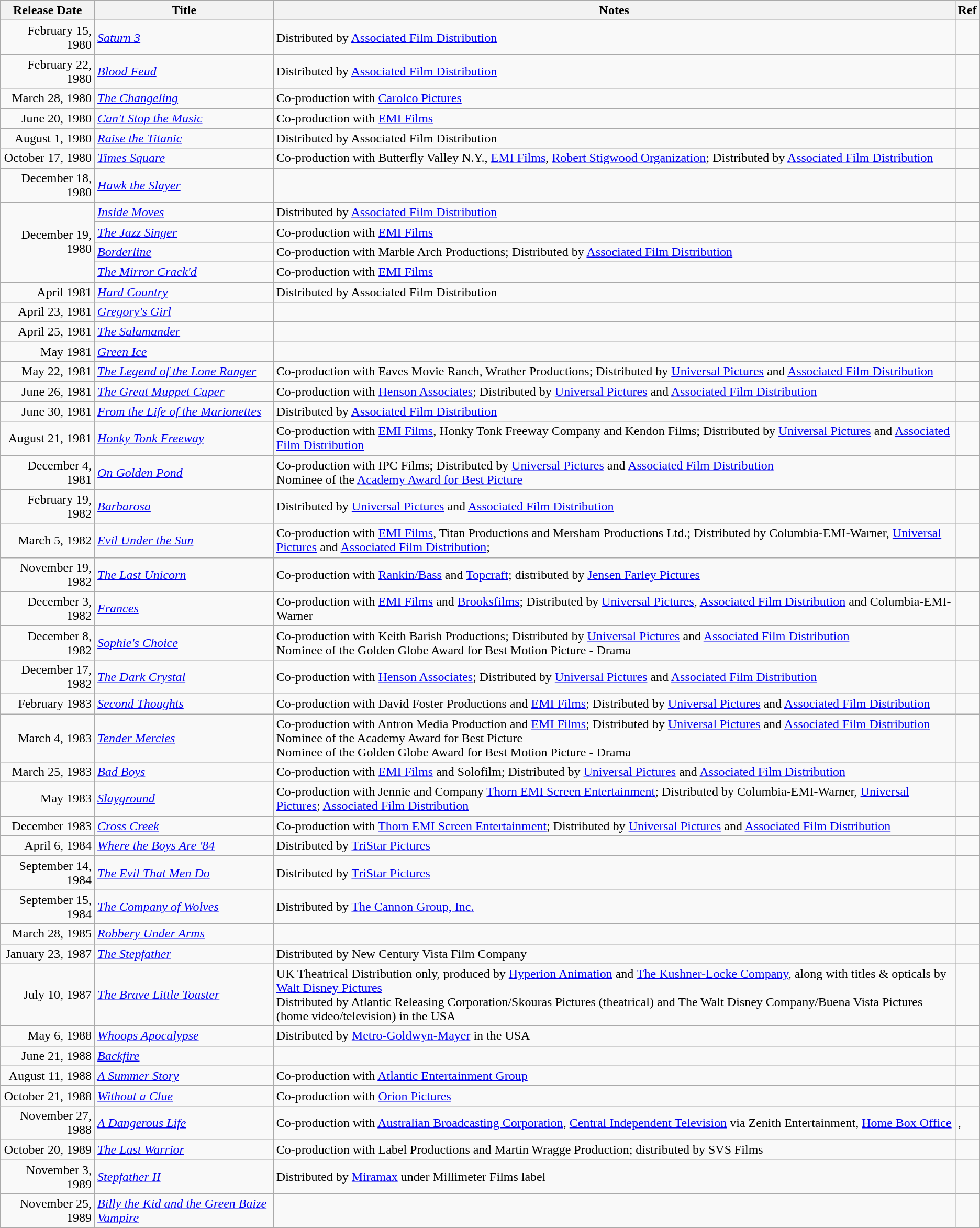<table class="wikitable sortable">
<tr>
<th>Release Date</th>
<th>Title</th>
<th>Notes</th>
<th>Ref</th>
</tr>
<tr>
<td align="right">February 15, 1980</td>
<td><em><a href='#'>Saturn 3</a></em></td>
<td>Distributed by <a href='#'>Associated Film Distribution</a></td>
<td></td>
</tr>
<tr>
<td align="right">February 22, 1980</td>
<td><em><a href='#'>Blood Feud</a></em></td>
<td>Distributed by <a href='#'>Associated Film Distribution</a></td>
<td></td>
</tr>
<tr>
<td align="right">March 28, 1980</td>
<td><em><a href='#'>The Changeling</a></em></td>
<td>Co-production with <a href='#'>Carolco Pictures</a></td>
<td></td>
</tr>
<tr>
<td align="right">June 20, 1980</td>
<td><em><a href='#'>Can't Stop the Music</a></em></td>
<td>Co-production with <a href='#'>EMI Films</a></td>
<td></td>
</tr>
<tr>
<td align="right">August 1, 1980</td>
<td><em><a href='#'>Raise the Titanic</a></em></td>
<td>Distributed by Associated Film Distribution</td>
<td></td>
</tr>
<tr>
<td align="right">October 17, 1980</td>
<td><em><a href='#'>Times Square</a></em></td>
<td>Co-production with Butterfly Valley N.Y., <a href='#'>EMI Films</a>, <a href='#'>Robert Stigwood Organization</a>; Distributed by <a href='#'>Associated Film Distribution</a></td>
<td></td>
</tr>
<tr>
<td align="right">December 18, 1980</td>
<td><em><a href='#'>Hawk the Slayer</a></em></td>
<td></td>
<td></td>
</tr>
<tr>
<td align="right" rowspan="4">December 19, 1980</td>
<td><em><a href='#'>Inside Moves</a></em></td>
<td>Distributed by <a href='#'>Associated Film Distribution</a></td>
<td></td>
</tr>
<tr>
<td><em><a href='#'>The Jazz Singer</a></em></td>
<td>Co-production with <a href='#'>EMI Films</a></td>
<td></td>
</tr>
<tr>
<td><em><a href='#'>Borderline</a></em></td>
<td>Co-production with Marble Arch Productions; Distributed by <a href='#'>Associated Film Distribution</a></td>
<td></td>
</tr>
<tr>
<td><em><a href='#'>The Mirror Crack'd</a></em></td>
<td>Co-production with <a href='#'>EMI Films</a></td>
<td></td>
</tr>
<tr>
<td align="right">April 1981</td>
<td><em><a href='#'>Hard Country</a></em></td>
<td>Distributed by Associated Film Distribution</td>
<td></td>
</tr>
<tr>
<td align="right">April 23, 1981</td>
<td><em><a href='#'>Gregory's Girl</a></em></td>
<td></td>
<td></td>
</tr>
<tr>
<td align="right">April 25, 1981</td>
<td><em><a href='#'>The Salamander</a></em></td>
<td></td>
<td></td>
</tr>
<tr>
<td align="right">May 1981</td>
<td><em><a href='#'>Green Ice</a></em></td>
<td></td>
<td></td>
</tr>
<tr>
<td align="right">May 22, 1981</td>
<td><em><a href='#'>The Legend of the Lone Ranger</a></em></td>
<td>Co-production with Eaves Movie Ranch, Wrather Productions; Distributed by <a href='#'>Universal Pictures</a> and <a href='#'>Associated Film Distribution</a></td>
<td></td>
</tr>
<tr>
<td align="right">June 26, 1981</td>
<td><em><a href='#'>The Great Muppet Caper</a></em></td>
<td>Co-production with <a href='#'>Henson Associates</a>; Distributed by <a href='#'>Universal Pictures</a> and <a href='#'>Associated Film Distribution</a></td>
<td></td>
</tr>
<tr>
<td align="right">June 30, 1981</td>
<td><em><a href='#'>From the Life of the Marionettes</a></em></td>
<td>Distributed by <a href='#'>Associated Film Distribution</a></td>
<td></td>
</tr>
<tr>
<td align="right">August 21, 1981</td>
<td><em><a href='#'>Honky Tonk Freeway</a></em></td>
<td>Co-production with <a href='#'>EMI Films</a>, Honky Tonk Freeway Company and Kendon Films; Distributed by <a href='#'>Universal Pictures</a> and <a href='#'>Associated Film Distribution</a></td>
<td></td>
</tr>
<tr>
<td align="right">December 4, 1981</td>
<td><em><a href='#'>On Golden Pond</a></em></td>
<td>Co-production with IPC Films; Distributed by <a href='#'>Universal Pictures</a> and <a href='#'>Associated Film Distribution</a> <br>Nominee of the <a href='#'>Academy Award for Best Picture</a></td>
<td></td>
</tr>
<tr>
<td align="right">February 19, 1982</td>
<td><em><a href='#'>Barbarosa</a></em></td>
<td>Distributed by <a href='#'>Universal Pictures</a> and <a href='#'>Associated Film Distribution</a></td>
<td></td>
</tr>
<tr>
<td align="right">March 5, 1982</td>
<td><em><a href='#'>Evil Under the Sun</a></em></td>
<td>Co-production with <a href='#'>EMI Films</a>, Titan Productions and Mersham Productions Ltd.; Distributed by Columbia-EMI-Warner, <a href='#'>Universal Pictures</a> and <a href='#'>Associated Film Distribution</a>;</td>
<td></td>
</tr>
<tr>
<td align="right">November 19, 1982</td>
<td><em><a href='#'>The Last Unicorn</a></em></td>
<td>Co-production with <a href='#'>Rankin/Bass</a> and <a href='#'>Topcraft</a>; distributed by <a href='#'>Jensen Farley Pictures</a></td>
<td></td>
</tr>
<tr>
<td align="right">December 3, 1982</td>
<td><em><a href='#'>Frances</a></em></td>
<td>Co-production with <a href='#'>EMI Films</a> and <a href='#'>Brooksfilms</a>; Distributed by <a href='#'>Universal Pictures</a>, <a href='#'>Associated Film Distribution</a> and Columbia-EMI-Warner</td>
<td></td>
</tr>
<tr>
<td align="right">December 8, 1982</td>
<td><em><a href='#'>Sophie's Choice</a></em></td>
<td>Co-production with Keith Barish Productions; Distributed by <a href='#'>Universal Pictures</a> and <a href='#'>Associated Film Distribution</a> <br>Nominee of the Golden Globe Award for Best Motion Picture - Drama</td>
<td></td>
</tr>
<tr>
<td align="right">December 17, 1982</td>
<td><em><a href='#'>The Dark Crystal</a></em></td>
<td>Co-production with <a href='#'>Henson Associates</a>; Distributed by <a href='#'>Universal Pictures</a> and <a href='#'>Associated Film Distribution</a></td>
<td></td>
</tr>
<tr>
<td align="right">February 1983</td>
<td><em><a href='#'>Second Thoughts</a></em></td>
<td>Co-production with David Foster Productions and <a href='#'>EMI Films</a>; Distributed by <a href='#'>Universal Pictures</a> and <a href='#'>Associated Film Distribution</a></td>
<td></td>
</tr>
<tr>
<td align="right">March 4, 1983</td>
<td><em><a href='#'>Tender Mercies</a></em></td>
<td>Co-production with Antron Media Production and <a href='#'>EMI Films</a>; Distributed by <a href='#'>Universal Pictures</a> and <a href='#'>Associated Film Distribution</a><br>Nominee of the Academy Award for Best Picture<br>Nominee of the Golden Globe Award for Best Motion Picture - Drama</td>
<td></td>
</tr>
<tr>
<td align="right">March 25, 1983</td>
<td><em><a href='#'>Bad Boys</a></em></td>
<td>Co-production with <a href='#'>EMI Films</a> and Solofilm; Distributed by <a href='#'>Universal Pictures</a> and <a href='#'>Associated Film Distribution</a></td>
<td></td>
</tr>
<tr>
<td align="right">May 1983</td>
<td><em><a href='#'>Slayground</a></em></td>
<td>Co-production with Jennie and Company <a href='#'>Thorn EMI Screen Entertainment</a>; Distributed by Columbia-EMI-Warner, <a href='#'>Universal Pictures</a>; <a href='#'>Associated Film Distribution</a></td>
<td></td>
</tr>
<tr>
<td align="right">December 1983</td>
<td><em><a href='#'>Cross Creek</a></em></td>
<td>Co-production with <a href='#'>Thorn EMI Screen Entertainment</a>; Distributed by <a href='#'>Universal Pictures</a> and <a href='#'>Associated Film Distribution</a></td>
<td></td>
</tr>
<tr>
<td align="right">April 6, 1984</td>
<td><em><a href='#'>Where the Boys Are '84</a></em></td>
<td>Distributed by <a href='#'>TriStar Pictures</a></td>
<td></td>
</tr>
<tr>
<td align="right">September 14, 1984</td>
<td><em><a href='#'>The Evil That Men Do</a></em></td>
<td>Distributed by <a href='#'>TriStar Pictures</a></td>
<td></td>
</tr>
<tr>
<td align="right">September 15, 1984</td>
<td><em><a href='#'>The Company of Wolves</a></em></td>
<td>Distributed by <a href='#'>The Cannon Group, Inc.</a></td>
<td></td>
</tr>
<tr>
<td align="right">March 28, 1985</td>
<td><em><a href='#'>Robbery Under Arms</a></em></td>
<td></td>
<td></td>
</tr>
<tr>
<td align="right">January 23, 1987</td>
<td><em><a href='#'>The Stepfather</a></em></td>
<td>Distributed by New Century Vista Film Company</td>
<td></td>
</tr>
<tr>
<td align="right">July 10, 1987</td>
<td><em><a href='#'>The Brave Little Toaster</a></em></td>
<td>UK Theatrical Distribution only, produced by <a href='#'>Hyperion Animation</a> and <a href='#'>The Kushner-Locke Company</a>, along with titles & opticals by <a href='#'>Walt Disney Pictures</a><br>Distributed by Atlantic Releasing Corporation/Skouras Pictures (theatrical) and The Walt Disney Company/Buena Vista Pictures (home video/television) in the USA </td>
</tr>
<tr>
<td align="right">May 6, 1988</td>
<td><em><a href='#'>Whoops Apocalypse</a></em></td>
<td>Distributed by <a href='#'>Metro-Goldwyn-Mayer</a> in the USA</td>
<td></td>
</tr>
<tr>
<td align="right">June 21, 1988</td>
<td><em><a href='#'>Backfire</a></em></td>
<td></td>
<td></td>
</tr>
<tr>
<td align="right">August 11, 1988</td>
<td><em><a href='#'>A Summer Story</a></em></td>
<td>Co-production with <a href='#'>Atlantic Entertainment Group</a></td>
<td></td>
</tr>
<tr>
<td align="right">October 21, 1988</td>
<td><em><a href='#'>Without a Clue</a></em></td>
<td>Co-production with <a href='#'>Orion Pictures</a></td>
<td></td>
</tr>
<tr>
<td align="right">November 27, 1988</td>
<td><em><a href='#'>A Dangerous Life</a></em></td>
<td>Co-production with <a href='#'>Australian  Broadcasting Corporation</a>, <a href='#'>Central Independent Television</a> via Zenith Entertainment, <a href='#'>Home Box Office</a></td>
<td>,</td>
</tr>
<tr>
<td align="right">October 20, 1989</td>
<td><em><a href='#'>The Last Warrior</a></em></td>
<td>Co-production with Label Productions and Martin Wragge Production; distributed by SVS Films</td>
<td></td>
</tr>
<tr>
<td align="right">November 3, 1989</td>
<td><em><a href='#'>Stepfather II</a></em></td>
<td>Distributed by <a href='#'>Miramax</a> under Millimeter Films label</td>
<td></td>
</tr>
<tr>
<td align="right">November 25, 1989</td>
<td><em><a href='#'>Billy the Kid and the Green Baize Vampire</a></em></td>
<td></td>
<td></td>
</tr>
</table>
